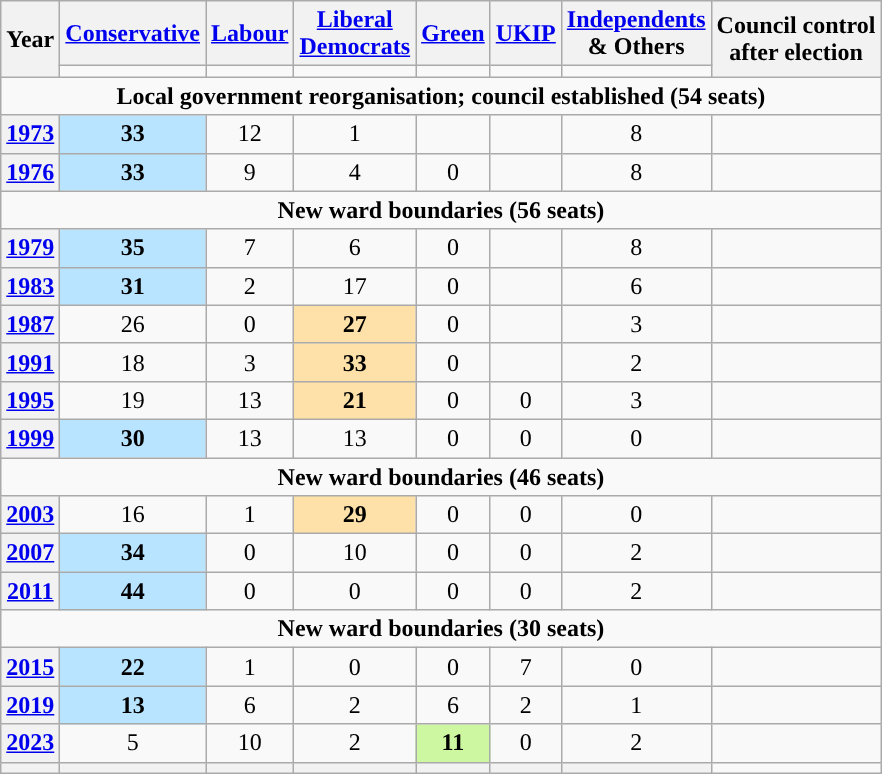<table class="wikitable plainrowheaders" style="text-align:center">
<tr>
<th scope="col" rowspan="2">Year</th>
<th scope="col"><a href='#'>Conservative</a></th>
<th scope="col"><a href='#'>Labour</a></th>
<th scope="col" style="width:1px"><a href='#'>Liberal Democrats</a></th>
<th scope="col"><a href='#'>Green</a></th>
<th scope="col"><a href='#'>UKIP</a></th>
<th scope="col"><a href='#'>Independents</a><br>& Others</th>
<th scope="col" rowspan="2" colspan="2">Council control<br>after election</th>
</tr>
<tr>
<td style="background:"></td>
<td style="background:"></td>
<td style="background:"></td>
<td style="background:"></td>
<td style="background:"></td>
<td style="background:"></td>
</tr>
<tr>
<td colspan="9"><strong>Local government reorganisation; council established (54 seats)</strong></td>
</tr>
<tr>
<th scope="row"><a href='#'>1973</a></th>
<td style="background:#B9E4FF;"><strong>33</strong></td>
<td>12</td>
<td>1</td>
<td></td>
<td></td>
<td>8</td>
<td></td>
</tr>
<tr>
<th scope="row"><a href='#'>1976</a></th>
<td style="background:#B9E4FF;"><strong>33</strong></td>
<td>9</td>
<td>4</td>
<td>0</td>
<td></td>
<td>8</td>
<td></td>
</tr>
<tr>
<td colspan="9"><strong>New ward boundaries (56 seats)</strong></td>
</tr>
<tr>
<th scope="row"><a href='#'>1979</a></th>
<td style="background:#B9E4FF;"><strong>35</strong></td>
<td>7</td>
<td>6</td>
<td>0</td>
<td></td>
<td>8</td>
<td></td>
</tr>
<tr>
<th scope="row"><a href='#'>1983</a></th>
<td style="background:#B9E4FF;"><strong>31</strong></td>
<td>2</td>
<td>17</td>
<td>0</td>
<td></td>
<td>6</td>
<td></td>
</tr>
<tr>
<th scope="row"><a href='#'>1987</a></th>
<td>26</td>
<td>0</td>
<td style="background:#FEE1A8"><strong>27</strong></td>
<td>0</td>
<td></td>
<td>3</td>
<td></td>
</tr>
<tr>
<th scope="row"><a href='#'>1991</a></th>
<td>18</td>
<td>3</td>
<td style="background:#FEE1A8"><strong>33</strong></td>
<td>0</td>
<td></td>
<td>2</td>
<td></td>
</tr>
<tr>
<th scope="row"><a href='#'>1995</a></th>
<td>19</td>
<td>13</td>
<td style="background:#FEE1A8"><strong>21</strong></td>
<td>0</td>
<td>0</td>
<td>3</td>
<td></td>
</tr>
<tr>
<th scope="row"><a href='#'>1999</a></th>
<td style="background:#B9E4FF;"><strong>30</strong></td>
<td>13</td>
<td>13</td>
<td>0</td>
<td>0</td>
<td>0</td>
<td></td>
</tr>
<tr>
<td colspan="9"><strong>New ward boundaries (46 seats)</strong></td>
</tr>
<tr>
<th scope="row"><a href='#'>2003</a></th>
<td>16</td>
<td>1</td>
<td style="background:#FEE1A8"><strong>29</strong></td>
<td>0</td>
<td>0</td>
<td>0</td>
<td></td>
</tr>
<tr>
<th scope="row"><a href='#'>2007</a></th>
<td style="background:#B9E4FF;"><strong>34</strong></td>
<td>0</td>
<td>10</td>
<td>0</td>
<td>0</td>
<td>2</td>
<td></td>
</tr>
<tr>
<th scope="row"><a href='#'>2011</a></th>
<td style="background:#B9E4FF;"><strong>44</strong></td>
<td>0</td>
<td>0</td>
<td>0</td>
<td>0</td>
<td>2</td>
<td></td>
</tr>
<tr>
<td colspan="9"><strong>New ward boundaries (30 seats)</strong></td>
</tr>
<tr>
<th scope="row"><a href='#'>2015</a></th>
<td style="background:#B9E4FF;"><strong>22</strong></td>
<td>1</td>
<td>0</td>
<td>0</td>
<td>7</td>
<td>0</td>
<td></td>
</tr>
<tr>
<th scope="row"><a href='#'>2019</a></th>
<td style="background:#B9E4FF;"><strong>13</strong></td>
<td>6</td>
<td>2</td>
<td>6</td>
<td>2</td>
<td>1</td>
<td></td>
</tr>
<tr>
<th scope="row"><a href='#'>2023</a></th>
<td>5</td>
<td>10</td>
<td>2</td>
<td style="background:#CEF7A1"><strong>11</strong></td>
<td>0</td>
<td>2</td>
<td></td>
</tr>
<tr>
<th></th>
<th style="background-color: "></th>
<th style="background-color: "></th>
<th style="background-color: "></th>
<th style="background-color: "></th>
<th style="background-color: "></th>
<th style="background-color: "></th>
</tr>
</table>
